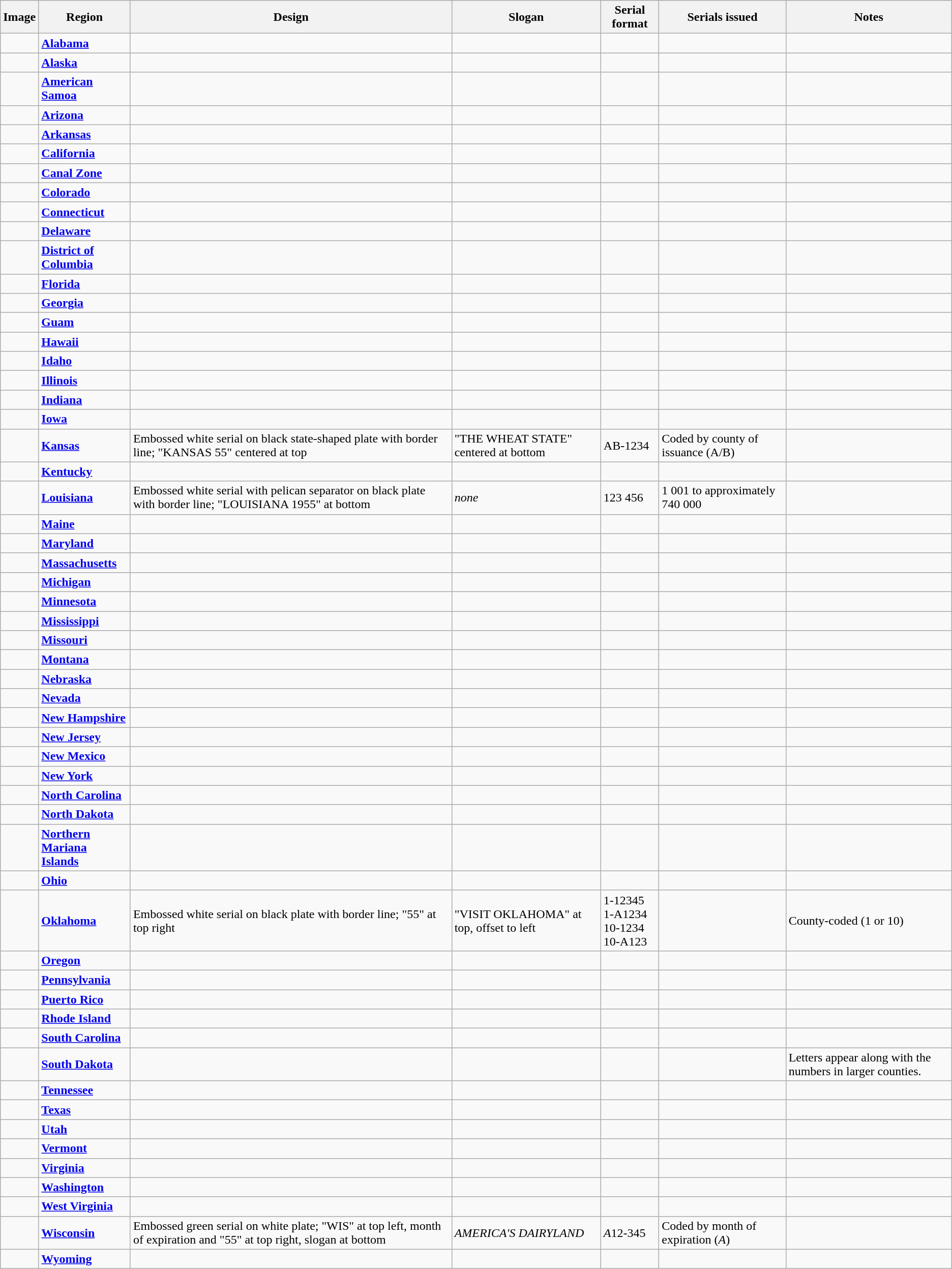<table class="wikitable">
<tr>
<th>Image</th>
<th>Region</th>
<th>Design</th>
<th>Slogan</th>
<th>Serial format</th>
<th>Serials issued</th>
<th>Notes</th>
</tr>
<tr>
<td></td>
<td><strong><a href='#'>Alabama</a></strong></td>
<td></td>
<td></td>
<td></td>
<td></td>
<td></td>
</tr>
<tr>
<td></td>
<td><strong><a href='#'>Alaska</a></strong></td>
<td></td>
<td></td>
<td></td>
<td></td>
<td></td>
</tr>
<tr>
<td></td>
<td><strong><a href='#'>American Samoa</a></strong></td>
<td></td>
<td></td>
<td></td>
<td></td>
<td></td>
</tr>
<tr>
<td></td>
<td><strong><a href='#'>Arizona</a></strong></td>
<td></td>
<td></td>
<td></td>
<td></td>
<td></td>
</tr>
<tr>
<td></td>
<td><strong><a href='#'>Arkansas</a></strong></td>
<td></td>
<td></td>
<td></td>
<td></td>
<td></td>
</tr>
<tr>
<td></td>
<td><strong><a href='#'>California</a></strong></td>
<td></td>
<td></td>
<td></td>
<td></td>
<td></td>
</tr>
<tr>
<td></td>
<td><strong><a href='#'>Canal Zone</a></strong></td>
<td></td>
<td></td>
<td></td>
<td></td>
<td></td>
</tr>
<tr>
<td></td>
<td><strong><a href='#'>Colorado</a></strong></td>
<td></td>
<td></td>
<td></td>
<td></td>
<td></td>
</tr>
<tr>
<td></td>
<td><strong><a href='#'>Connecticut</a></strong></td>
<td></td>
<td></td>
<td></td>
<td></td>
<td></td>
</tr>
<tr>
<td></td>
<td><strong><a href='#'>Delaware</a></strong></td>
<td></td>
<td></td>
<td></td>
<td></td>
<td></td>
</tr>
<tr>
<td></td>
<td><strong><a href='#'>District of<br>Columbia</a></strong></td>
<td></td>
<td></td>
<td></td>
<td></td>
<td></td>
</tr>
<tr>
<td></td>
<td><strong><a href='#'>Florida</a></strong></td>
<td></td>
<td></td>
<td></td>
<td></td>
<td></td>
</tr>
<tr>
<td></td>
<td><strong><a href='#'>Georgia</a></strong></td>
<td></td>
<td></td>
<td></td>
<td></td>
<td></td>
</tr>
<tr>
<td></td>
<td><strong><a href='#'>Guam</a></strong></td>
<td></td>
<td></td>
<td></td>
<td></td>
<td></td>
</tr>
<tr>
<td></td>
<td><strong><a href='#'>Hawaii</a></strong></td>
<td></td>
<td></td>
<td></td>
<td></td>
<td></td>
</tr>
<tr>
<td></td>
<td><strong><a href='#'>Idaho</a></strong></td>
<td></td>
<td></td>
<td></td>
<td></td>
<td></td>
</tr>
<tr>
<td></td>
<td><strong><a href='#'>Illinois</a></strong></td>
<td></td>
<td></td>
<td></td>
<td></td>
<td></td>
</tr>
<tr>
<td></td>
<td><strong><a href='#'>Indiana</a></strong></td>
<td></td>
<td></td>
<td></td>
<td></td>
<td></td>
</tr>
<tr>
<td></td>
<td><strong><a href='#'>Iowa</a></strong></td>
<td></td>
<td></td>
<td></td>
<td></td>
<td></td>
</tr>
<tr>
<td></td>
<td><strong><a href='#'>Kansas</a></strong></td>
<td>Embossed white serial on black state-shaped plate with border line; "KANSAS 55" centered at top</td>
<td>"THE WHEAT STATE" centered at bottom</td>
<td>AB-1234</td>
<td>Coded by county of issuance (A/B)</td>
<td></td>
</tr>
<tr>
<td></td>
<td><strong><a href='#'>Kentucky</a></strong></td>
<td></td>
<td></td>
<td></td>
<td></td>
<td></td>
</tr>
<tr>
<td></td>
<td><strong><a href='#'>Louisiana</a></strong></td>
<td>Embossed white serial with pelican separator on black plate with border line; "LOUISIANA 1955" at bottom</td>
<td><em>none</em></td>
<td>123 456</td>
<td>1 001 to approximately 740 000</td>
<td></td>
</tr>
<tr>
<td></td>
<td><strong><a href='#'>Maine</a></strong></td>
<td></td>
<td></td>
<td></td>
<td></td>
<td></td>
</tr>
<tr>
<td></td>
<td><strong><a href='#'>Maryland</a></strong></td>
<td></td>
<td></td>
<td></td>
<td></td>
<td></td>
</tr>
<tr>
<td></td>
<td><strong><a href='#'>Massachusetts</a></strong></td>
<td></td>
<td></td>
<td></td>
<td></td>
<td></td>
</tr>
<tr>
<td></td>
<td><strong><a href='#'>Michigan</a></strong></td>
<td></td>
<td></td>
<td></td>
<td></td>
<td></td>
</tr>
<tr>
<td></td>
<td><strong><a href='#'>Minnesota</a></strong></td>
<td></td>
<td></td>
<td></td>
<td></td>
<td></td>
</tr>
<tr>
<td></td>
<td><strong><a href='#'>Mississippi</a></strong></td>
<td></td>
<td></td>
<td></td>
<td></td>
<td></td>
</tr>
<tr>
<td></td>
<td><strong><a href='#'>Missouri</a></strong></td>
<td></td>
<td></td>
<td></td>
<td></td>
<td></td>
</tr>
<tr>
<td></td>
<td><strong><a href='#'>Montana</a></strong></td>
<td></td>
<td></td>
<td></td>
<td></td>
<td></td>
</tr>
<tr>
<td></td>
<td><strong><a href='#'>Nebraska</a></strong></td>
<td></td>
<td></td>
<td></td>
<td></td>
<td></td>
</tr>
<tr>
<td></td>
<td><strong><a href='#'>Nevada</a></strong></td>
<td></td>
<td></td>
<td></td>
<td></td>
<td></td>
</tr>
<tr>
<td></td>
<td><strong><a href='#'>New Hampshire</a></strong></td>
<td></td>
<td></td>
<td></td>
<td></td>
<td></td>
</tr>
<tr>
<td></td>
<td><strong><a href='#'>New Jersey</a></strong></td>
<td></td>
<td></td>
<td></td>
<td></td>
<td></td>
</tr>
<tr>
<td></td>
<td><strong><a href='#'>New Mexico</a></strong></td>
<td></td>
<td></td>
<td></td>
<td></td>
<td></td>
</tr>
<tr>
<td></td>
<td><strong><a href='#'>New York</a></strong></td>
<td></td>
<td></td>
<td></td>
<td></td>
<td></td>
</tr>
<tr>
<td></td>
<td><strong><a href='#'>North Carolina</a></strong></td>
<td></td>
<td></td>
<td></td>
<td></td>
<td></td>
</tr>
<tr>
<td></td>
<td><strong><a href='#'>North Dakota</a></strong></td>
<td></td>
<td></td>
<td></td>
<td></td>
<td></td>
</tr>
<tr>
<td></td>
<td><strong><a href='#'>Northern Mariana<br> Islands</a></strong></td>
<td></td>
<td></td>
<td></td>
<td></td>
<td></td>
</tr>
<tr>
<td></td>
<td><strong><a href='#'>Ohio</a></strong></td>
<td></td>
<td></td>
<td></td>
<td></td>
<td></td>
</tr>
<tr>
<td></td>
<td><strong><a href='#'>Oklahoma</a></strong></td>
<td>Embossed white serial on black plate with border line; "55" at top right</td>
<td>"VISIT OKLAHOMA" at top, offset to left</td>
<td>1-12345<br>1-A1234<br>10-1234<br>10-A123</td>
<td></td>
<td>County-coded (1 or 10)</td>
</tr>
<tr>
<td></td>
<td><strong><a href='#'>Oregon</a></strong></td>
<td></td>
<td></td>
<td></td>
<td></td>
<td></td>
</tr>
<tr>
<td></td>
<td><strong><a href='#'>Pennsylvania</a></strong></td>
<td></td>
<td></td>
<td></td>
<td></td>
<td></td>
</tr>
<tr>
<td></td>
<td><strong><a href='#'>Puerto Rico</a></strong></td>
<td></td>
<td></td>
<td></td>
<td></td>
<td></td>
</tr>
<tr>
<td></td>
<td><strong><a href='#'>Rhode Island</a></strong></td>
<td></td>
<td></td>
<td></td>
<td></td>
<td></td>
</tr>
<tr>
<td></td>
<td><strong><a href='#'>South Carolina</a></strong></td>
<td></td>
<td></td>
<td></td>
<td></td>
<td></td>
</tr>
<tr>
<td></td>
<td><strong><a href='#'>South Dakota</a></strong></td>
<td></td>
<td></td>
<td></td>
<td></td>
<td>Letters appear along with the numbers in larger counties.</td>
</tr>
<tr>
<td></td>
<td><strong><a href='#'>Tennessee</a></strong></td>
<td></td>
<td></td>
<td></td>
<td></td>
<td></td>
</tr>
<tr>
<td></td>
<td><strong><a href='#'>Texas</a></strong></td>
<td></td>
<td></td>
<td></td>
<td></td>
<td></td>
</tr>
<tr>
<td></td>
<td><strong><a href='#'>Utah</a></strong></td>
<td></td>
<td></td>
<td></td>
<td></td>
<td></td>
</tr>
<tr>
<td></td>
<td><strong><a href='#'>Vermont</a></strong></td>
<td></td>
<td></td>
<td></td>
<td></td>
<td></td>
</tr>
<tr>
<td></td>
<td><strong><a href='#'>Virginia</a></strong></td>
<td></td>
<td></td>
<td></td>
<td></td>
<td></td>
</tr>
<tr>
<td></td>
<td><strong><a href='#'>Washington</a></strong></td>
<td></td>
<td></td>
<td></td>
<td></td>
<td></td>
</tr>
<tr>
<td></td>
<td><strong><a href='#'>West Virginia</a></strong></td>
<td></td>
<td></td>
<td></td>
<td></td>
<td></td>
</tr>
<tr>
<td></td>
<td><strong><a href='#'>Wisconsin</a></strong></td>
<td>Embossed green serial on white plate; "WIS" at top left, month of expiration and "55" at top right, slogan at bottom</td>
<td><em>AMERICA'S DAIRYLAND</em></td>
<td><em>A</em>12-345</td>
<td>Coded by month of expiration (<em>A</em>)</td>
<td></td>
</tr>
<tr>
<td></td>
<td><strong><a href='#'>Wyoming</a></strong></td>
<td></td>
<td></td>
<td></td>
<td></td>
<td></td>
</tr>
</table>
